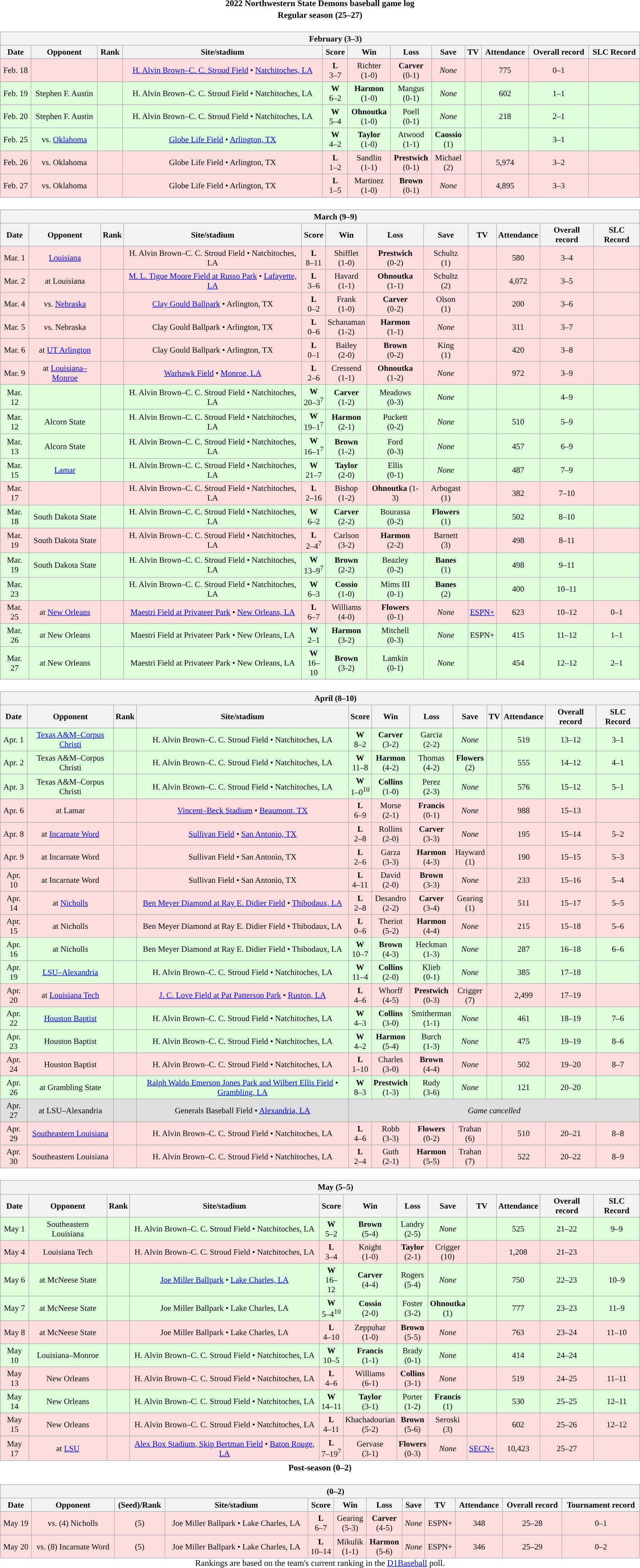<table class="toccolours" width=95% style="clear:both; margin:1.5em auto; text-align:center;">
<tr>
<th colspan=2>2022 Northwestern State Demons baseball game log</th>
</tr>
<tr>
<th colspan=2>Regular season (25–27)</th>
</tr>
<tr valign="top">
<td><br><table class="wikitable collapsible" style="margin:auto; width:100%; text-align:center; font-size:95%">
<tr>
<th colspan=12 style="padding-left:4em;">February (3–3)</th>
</tr>
<tr>
<th>Date</th>
<th>Opponent</th>
<th>Rank</th>
<th>Site/stadium</th>
<th>Score</th>
<th>Win</th>
<th>Loss</th>
<th>Save</th>
<th>TV</th>
<th>Attendance</th>
<th>Overall record</th>
<th>SLC Record</th>
</tr>
<tr align="center" bgcolor=#ffdddd>
<td>Feb. 18</td>
<td></td>
<td></td>
<td><a href='#'>H. Alvin Brown–C. C. Stroud Field</a> • <a href='#'>Natchitoches, LA</a></td>
<td><strong>L</strong><br>3–7</td>
<td>Richter<br>(1-0)</td>
<td><strong>Carver</strong><br>(0-1)</td>
<td><em>None</em></td>
<td></td>
<td>775</td>
<td>0–1</td>
<td></td>
</tr>
<tr align="center" bgcolor=#ddffdd>
<td>Feb. 19</td>
<td>Stephen F. Austin</td>
<td></td>
<td>H. Alvin Brown–C. C. Stroud Field • Natchitoches, LA</td>
<td><strong>W</strong><br>6–2</td>
<td><strong>Harmon</strong><br>(1-0)</td>
<td>Mangus<br>(0-1)</td>
<td><em>None</em></td>
<td></td>
<td>602</td>
<td>1–1</td>
<td></td>
</tr>
<tr align="center" bgcolor=#ddffdd>
<td>Feb. 20</td>
<td>Stephen F. Austin</td>
<td></td>
<td>H. Alvin Brown–C. C. Stroud Field • Natchitoches, LA</td>
<td><strong>W</strong><br>5–4</td>
<td><strong>Ohnoutka</strong><br>(1-0)</td>
<td>Poell<br>(0-1)</td>
<td><em>None</em></td>
<td></td>
<td>218</td>
<td>2–1</td>
<td></td>
</tr>
<tr align="center" bgcolor=#ddffdd>
<td>Feb. 25</td>
<td>vs. <a href='#'>Oklahoma</a></td>
<td></td>
<td><a href='#'>Globe Life Field</a> • <a href='#'>Arlington, TX</a></td>
<td><strong>W</strong><br>4–2</td>
<td><strong>Taylor</strong><br>(1-0)</td>
<td>Atwood<br>(1-1)</td>
<td><strong>Caossio</strong><br>(1)</td>
<td></td>
<td></td>
<td>3–1</td>
<td></td>
</tr>
<tr align="center" bgcolor=#ffdddd>
<td>Feb. 26</td>
<td>vs. Oklahoma</td>
<td></td>
<td>Globe Life Field • Arlington, TX</td>
<td><strong>L</strong><br>1–2</td>
<td>Sandlin<br>(1-1)</td>
<td><strong>Prestwich</strong><br>(0-1)</td>
<td>Michael<br>(2)</td>
<td></td>
<td>5,974</td>
<td>3–2</td>
<td></td>
</tr>
<tr align="center" bgcolor=#ffdddd>
<td>Feb. 27</td>
<td>vs. Oklahoma</td>
<td></td>
<td>Globe Life Field • Arlington, TX</td>
<td><strong>L</strong><br>1–5</td>
<td>Martinez<br>(1-0)</td>
<td><strong>Brown</strong><br>(0-1)</td>
<td><em>None</em></td>
<td></td>
<td>4,895</td>
<td>3–3</td>
<td></td>
</tr>
</table>
</td>
</tr>
<tr>
<td><br><table class="wikitable collapsible" style="margin:auto; width:100%; text-align:center; font-size:95%">
<tr>
<th colspan=12 style="padding-left:4em;">March (9–9)</th>
</tr>
<tr>
<th>Date</th>
<th>Opponent</th>
<th>Rank</th>
<th>Site/stadium</th>
<th>Score</th>
<th>Win</th>
<th>Loss</th>
<th>Save</th>
<th>TV</th>
<th>Attendance</th>
<th>Overall record</th>
<th>SLC Record</th>
</tr>
<tr align="center" bgcolor=#ffdddd>
<td>Mar. 1</td>
<td><a href='#'>Louisiana</a></td>
<td></td>
<td>H. Alvin Brown–C. C. Stroud Field • Natchitoches, LA</td>
<td><strong>L</strong><br>8–11</td>
<td>Shifflet<br>(1-0)</td>
<td><strong>Prestwich</strong><br>(0-2)</td>
<td>Schultz<br>(1)</td>
<td></td>
<td>580</td>
<td>3–4</td>
<td></td>
</tr>
<tr align="center" bgcolor=#ffdddd>
<td>Mar. 2</td>
<td>at Louisiana</td>
<td></td>
<td><a href='#'>M. L. Tigue Moore Field at Russo Park</a> • <a href='#'>Lafayette, LA</a></td>
<td><strong>L</strong><br>3–6</td>
<td>Havard<br>(1-1)</td>
<td><strong>Ohnoutka</strong><br>(1-1)</td>
<td>Schultz<br>(2)</td>
<td></td>
<td>4,072</td>
<td>3–5</td>
<td></td>
</tr>
<tr align="center" bgcolor=#ffdddd>
<td>Mar. 4</td>
<td>vs. <a href='#'>Nebraska</a></td>
<td></td>
<td><a href='#'>Clay Gould Ballpark</a> • Arlington, TX</td>
<td><strong>L</strong><br>0–2</td>
<td>Frank<br>(1-0)</td>
<td><strong>Carver</strong><br>(0-2)</td>
<td>Olson<br>(1)</td>
<td></td>
<td>200</td>
<td>3–6</td>
<td></td>
</tr>
<tr align="center" bgcolor=#ffdddd>
<td>Mar. 5</td>
<td>vs. Nebraska</td>
<td></td>
<td>Clay Gould Ballpark • Arlington, TX</td>
<td><strong>L</strong><br>0–6</td>
<td>Schanaman<br>(1-2)</td>
<td><strong>Harmon</strong><br>(1-1)</td>
<td><em>None</em></td>
<td></td>
<td>311</td>
<td>3–7</td>
<td></td>
</tr>
<tr align="center" bgcolor=#ffdddd>
<td>Mar. 6</td>
<td>at <a href='#'>UT Arlington</a></td>
<td></td>
<td>Clay Gould Ballpark • Arlington, TX</td>
<td><strong>L</strong><br>0–1</td>
<td>Bailey<br>(2-0)</td>
<td><strong>Brown</strong><br>(0-2)</td>
<td>King<br>(1)</td>
<td></td>
<td>420</td>
<td>3–8</td>
<td></td>
</tr>
<tr align="center" bgcolor=#ffdddd>
<td>Mar. 9</td>
<td>at <a href='#'>Louisiana–Monroe</a></td>
<td></td>
<td><a href='#'>Warhawk Field</a> • <a href='#'>Monroe, LA</a></td>
<td><strong>L</strong><br>2–6</td>
<td>Cressend<br>(1-1)</td>
<td><strong>Ohnoutka</strong><br>(1-2)</td>
<td><em>None</em></td>
<td></td>
<td>972</td>
<td>3–9</td>
<td></td>
</tr>
<tr align="center" bgcolor=#ddffdd>
<td>Mar. 12</td>
<td></td>
<td></td>
<td>H. Alvin Brown–C. C. Stroud Field • Natchitoches, LA</td>
<td><strong>W</strong><br>20–3<sup>7</sup></td>
<td><strong>Carver</strong><br>(1-2)</td>
<td>Meadows<br>(0-3)</td>
<td><em>None</em></td>
<td></td>
<td></td>
<td>4–9</td>
<td></td>
</tr>
<tr align="center" bgcolor=#ddffdd>
<td>Mar. 12</td>
<td>Alcorn State</td>
<td></td>
<td>H. Alvin Brown–C. C. Stroud Field • Natchitoches, LA</td>
<td><strong>W</strong><br>19–1<sup>7</sup></td>
<td><strong>Harmon</strong><br>(2-1)</td>
<td>Puckett<br>(0-2)</td>
<td><em>None</em></td>
<td></td>
<td>510</td>
<td>5–9</td>
<td></td>
</tr>
<tr align="center" bgcolor=#ddffdd>
<td>Mar. 13</td>
<td>Alcorn State</td>
<td></td>
<td>H. Alvin Brown–C. C. Stroud Field • Natchitoches, LA</td>
<td><strong>W</strong><br>16–1<sup>7</sup></td>
<td><strong>Brown</strong><br>(1-2)</td>
<td>Ford<br>(0-3)</td>
<td><em>None</em></td>
<td></td>
<td>457</td>
<td>6–9</td>
<td></td>
</tr>
<tr align="center" bgcolor=#ddffdd>
<td>Mar. 15</td>
<td><a href='#'>Lamar</a></td>
<td></td>
<td>H. Alvin Brown–C. C. Stroud Field • Natchitoches, LA</td>
<td><strong>W</strong><br>21–7</td>
<td><strong>Taylor</strong><br>(2-0)</td>
<td>Ellis<br>(0-1)</td>
<td><em>None</em></td>
<td></td>
<td>487</td>
<td>7–9</td>
<td></td>
</tr>
<tr align="center" bgcolor=#ffdddd>
<td>Mar. 17</td>
<td></td>
<td></td>
<td>H. Alvin Brown–C. C. Stroud Field • Natchitoches, LA</td>
<td><strong>L</strong><br>2–16</td>
<td>Bishop<br>(1-2)</td>
<td><strong>Ohnoutka</strong> (1-3)</td>
<td>Arbogast (1)</td>
<td></td>
<td>382</td>
<td>7–10</td>
<td></td>
</tr>
<tr align="center" bgcolor=#ddffdd>
<td>Mar. 18</td>
<td>South Dakota State</td>
<td></td>
<td>H. Alvin Brown–C. C. Stroud Field • Natchitoches, LA</td>
<td><strong>W</strong><br>6–2</td>
<td><strong>Carver</strong><br>(2-2)</td>
<td>Bourassa<br>(0-2)</td>
<td><strong>Flowers</strong><br>(1)</td>
<td></td>
<td>502</td>
<td>8–10</td>
<td></td>
</tr>
<tr align="center" bgcolor=#ffdddd>
<td>Mar. 19</td>
<td>South Dakota State</td>
<td></td>
<td>H. Alvin Brown–C. C. Stroud Field • Natchitoches, LA</td>
<td><strong>L</strong><br>2–4<sup>7</sup></td>
<td>Carlson<br>(3-2)</td>
<td><strong>Harmon</strong><br>(2-2)</td>
<td>Barnett<br>(3)</td>
<td></td>
<td>498</td>
<td>8–11</td>
<td></td>
</tr>
<tr align="center" bgcolor=#ddffdd>
<td>Mar. 19</td>
<td>South Dakota State</td>
<td></td>
<td>H. Alvin Brown–C. C. Stroud Field • Natchitoches, LA</td>
<td><strong>W</strong><br>13–9<sup>7</sup></td>
<td><strong>Brown</strong><br>(2-2)</td>
<td>Beazley<br>(0-2)</td>
<td><strong>Banes</strong><br>(1)</td>
<td></td>
<td>498</td>
<td>9–11</td>
<td></td>
</tr>
<tr align="center" bgcolor=#ddffdd>
<td>Mar. 23</td>
<td></td>
<td></td>
<td>H. Alvin Brown–C. C. Stroud Field • Natchitoches, LA</td>
<td><strong>W</strong><br>6–3</td>
<td><strong>Cossio</strong><br>(1-0)</td>
<td>Mims III<br>(0-1)</td>
<td><strong>Banes</strong><br>(2)</td>
<td></td>
<td>400</td>
<td>10–11</td>
<td></td>
</tr>
<tr align="center" bgcolor=#ffdddd>
<td>Mar. 25</td>
<td>at <a href='#'>New Orleans</a></td>
<td></td>
<td><a href='#'>Maestri Field at Privateer Park</a> • <a href='#'>New Orleans, LA</a></td>
<td><strong>L</strong><br>6–7</td>
<td>Williams<br>(4-0)</td>
<td><strong>Flowers</strong><br>(0-1)</td>
<td><em>None</em></td>
<td><a href='#'>ESPN+</a></td>
<td>623</td>
<td>10–12</td>
<td>0–1</td>
</tr>
<tr align="center" bgcolor=#ddffdd>
<td>Mar. 26</td>
<td>at New Orleans</td>
<td></td>
<td>Maestri Field at Privateer Park • New Orleans, LA</td>
<td><strong>W</strong><br>2–1</td>
<td><strong>Harmon</strong><br>(3-2)</td>
<td>Mitchell<br>(0-3)</td>
<td><em>None</em></td>
<td>ESPN+</td>
<td>415</td>
<td>11–12</td>
<td>1–1</td>
</tr>
<tr align="center" bgcolor=#ddffdd>
<td>Mar. 27</td>
<td>at New Orleans</td>
<td></td>
<td>Maestri Field at Privateer Park • New Orleans, LA</td>
<td><strong>W</strong><br>16–10</td>
<td><strong>Brown</strong><br>(3-2)</td>
<td>Lamkin<br>(0-1)</td>
<td><em>None</em></td>
<td></td>
<td>454</td>
<td>12–12</td>
<td>2–1</td>
</tr>
</table>
</td>
</tr>
<tr>
<td><br><table class="wikitable collapsible " style="margin:auto; width:100%; text-align:center; font-size:95%">
<tr>
<th colspan=12 style="padding-left:4em;">April (8–10)</th>
</tr>
<tr>
<th>Date</th>
<th>Opponent</th>
<th>Rank</th>
<th>Site/stadium</th>
<th>Score</th>
<th>Win</th>
<th>Loss</th>
<th>Save</th>
<th>TV</th>
<th>Attendance</th>
<th>Overall record</th>
<th>SLC Record</th>
</tr>
<tr align="center" bgcolor=#ddffdd>
<td>Apr. 1</td>
<td><a href='#'>Texas A&M–Corpus Christi</a></td>
<td></td>
<td>H. Alvin Brown–C. C. Stroud Field • Natchitoches, LA</td>
<td><strong>W</strong><br>8–2</td>
<td><strong>Carver</strong><br>(3-2)</td>
<td>Garcia<br>(2-2)</td>
<td><em>None</em></td>
<td></td>
<td>519</td>
<td>13–12</td>
<td>3–1</td>
</tr>
<tr align="center" bgcolor=#ddffdd>
<td>Apr. 2</td>
<td>Texas A&M–Corpus Christi</td>
<td></td>
<td>H. Alvin Brown–C. C. Stroud Field • Natchitoches, LA</td>
<td><strong>W</strong><br>11–8</td>
<td><strong>Harmon</strong><br>(4-2)</td>
<td>Thomas<br>(4-2)</td>
<td><strong>Flowers</strong><br>(2)</td>
<td></td>
<td>555</td>
<td>14–12</td>
<td>4–1</td>
</tr>
<tr align="center" bgcolor=#ddffdd>
<td>Apr. 3</td>
<td>Texas A&M–Corpus Christi</td>
<td></td>
<td>H. Alvin Brown–C. C. Stroud Field • Natchitoches, LA</td>
<td><strong>W</strong><br>1–0<sup>10</sup></td>
<td><strong>Collins</strong><br>(1-0)</td>
<td>Perez<br>(2-3)</td>
<td><em>None</em></td>
<td></td>
<td>576</td>
<td>15–12</td>
<td>5–1</td>
</tr>
<tr align="center" bgcolor=#ffdddd>
<td>Apr. 6</td>
<td>at Lamar</td>
<td></td>
<td><a href='#'>Vincent–Beck Stadium</a> • <a href='#'>Beaumont, TX</a></td>
<td><strong>L</strong><br>6–9</td>
<td>Morse<br>(2-1)</td>
<td><strong>Francis</strong><br>(0-1)</td>
<td><em>None</em></td>
<td></td>
<td>988</td>
<td>15–13</td>
<td></td>
</tr>
<tr align="center" bgcolor=#ffdddd>
<td>Apr. 8</td>
<td>at <a href='#'>Incarnate Word</a></td>
<td></td>
<td><a href='#'>Sullivan Field</a> • <a href='#'>San Antonio, TX</a></td>
<td><strong>L</strong><br>2–8</td>
<td>Rollins<br>(2-0)</td>
<td><strong>Carver</strong><br>(3-3)</td>
<td><em>None</em></td>
<td></td>
<td>195</td>
<td>15–14</td>
<td>5–2</td>
</tr>
<tr align="center" bgcolor=#ffdddd>
<td>Apr. 9</td>
<td>at Incarnate Word</td>
<td></td>
<td>Sullivan Field • San Antonio, TX</td>
<td><strong>L</strong><br>2–6</td>
<td>Garza<br>(3-3)</td>
<td><strong>Harmon</strong><br>(4-3)</td>
<td>Hayward<br>(1)</td>
<td></td>
<td>190</td>
<td>15–15</td>
<td>5–3</td>
</tr>
<tr align="center" bgcolor=#ffdddd>
<td>Apr. 10</td>
<td>at Incarnate Word</td>
<td></td>
<td>Sullivan Field • San Antonio, TX</td>
<td><strong>L</strong><br>4–11</td>
<td>David<br>(2-0)</td>
<td><strong>Brown</strong><br>(3-3)</td>
<td><em>None</em></td>
<td></td>
<td>233</td>
<td>15–16</td>
<td>5–4</td>
</tr>
<tr align="center" bgcolor=#ffdddd>
<td>Apr. 14</td>
<td>at <a href='#'>Nicholls</a></td>
<td></td>
<td><a href='#'>Ben Meyer Diamond at Ray E. Didier Field</a> • <a href='#'>Thibodaux, LA</a></td>
<td><strong>L</strong><br>2–8</td>
<td>Desandro<br>(2-2)</td>
<td><strong>Carver</strong><br>(3-4)</td>
<td>Gearing<br>(1)</td>
<td></td>
<td>511</td>
<td>15–17</td>
<td>5–5</td>
</tr>
<tr align="center" bgcolor=#ffdddd>
<td>Apr. 15</td>
<td>at Nicholls</td>
<td></td>
<td>Ben Meyer Diamond at Ray E. Didier Field • Thibodaux, LA</td>
<td><strong>L</strong><br>0–6</td>
<td>Theriot<br>(5-2)</td>
<td><strong>Harmon</strong><br>(4-4)</td>
<td><em>None</em></td>
<td></td>
<td>215</td>
<td>15–18</td>
<td>5–6</td>
</tr>
<tr align="center" bgcolor=#ddffdd>
<td>Apr. 16</td>
<td>at Nicholls</td>
<td></td>
<td>Ben Meyer Diamond at Ray E. Didier Field • Thibodaux, LA</td>
<td><strong>W</strong><br>10–7</td>
<td><strong>Brown</strong><br>(4-3)</td>
<td>Heckman<br>(1-3)</td>
<td><em>None</em></td>
<td></td>
<td>287</td>
<td>16–18</td>
<td>6–6</td>
</tr>
<tr align="center" bgcolor=#ddffdd>
<td>Apr. 19</td>
<td><a href='#'>LSU–Alexandria</a></td>
<td></td>
<td>H. Alvin Brown–C. C. Stroud Field • Natchitoches, LA</td>
<td><strong>W</strong><br>11–4</td>
<td><strong>Collins</strong><br>(2-0)</td>
<td>Klieb<br>(0-1)</td>
<td><em>None</em></td>
<td></td>
<td>385</td>
<td>17–18</td>
<td></td>
</tr>
<tr align="center" bgcolor=#ffdddd>
<td>Apr. 20</td>
<td>at <a href='#'>Louisiana Tech</a></td>
<td></td>
<td><a href='#'>J. C. Love Field at Pat Patterson Park</a> • <a href='#'>Ruston, LA</a></td>
<td><strong>L</strong><br>4–6</td>
<td>Whorff<br>(4-5)</td>
<td><strong>Prestwich</strong><br>(0-3)</td>
<td>Crigger<br>(7)</td>
<td></td>
<td>2,499</td>
<td>17–19</td>
<td></td>
</tr>
<tr align="center" bgcolor=#ddffdd>
<td>Apr. 22</td>
<td><a href='#'>Houston Baptist</a></td>
<td></td>
<td>H. Alvin Brown–C. C. Stroud Field • Natchitoches, LA</td>
<td><strong>W</strong><br>4–3</td>
<td><strong>Collins</strong><br>(3-0)</td>
<td>Smitherman<br>(1-1)</td>
<td><em>None</em></td>
<td></td>
<td>461</td>
<td>18–19</td>
<td>7–6</td>
</tr>
<tr align="center" bgcolor=#ddffdd>
<td>Apr. 23</td>
<td>Houston Baptist</td>
<td></td>
<td>H. Alvin Brown–C. C. Stroud Field • Natchitoches, LA</td>
<td><strong>W</strong><br>4–2</td>
<td><strong>Harmon</strong><br>(5-4)</td>
<td>Burch<br>(1-3)</td>
<td><em>None</em></td>
<td></td>
<td>475</td>
<td>19–19</td>
<td>8–6</td>
</tr>
<tr align="center" bgcolor=#ffdddd>
<td>Apr. 24</td>
<td>Houston Baptist</td>
<td></td>
<td>H. Alvin Brown–C. C. Stroud Field • Natchitoches, LA</td>
<td><strong>L</strong><br>1–10</td>
<td>Charles<br>(3-0)</td>
<td><strong>Brown</strong><br>(4-4)</td>
<td><em>None</em></td>
<td></td>
<td>502</td>
<td>19–20</td>
<td>8–7</td>
</tr>
<tr align="center" bgcolor=#ddffdd>
<td>Apr. 26</td>
<td>at Grambling State</td>
<td></td>
<td><a href='#'>Ralph Waldo Emerson Jones Park and Wilbert Ellis Field</a> • <a href='#'>Grambling, LA</a></td>
<td><strong>W</strong><br>8–3</td>
<td><strong>Prestwich</strong><br>(1-3)</td>
<td>Rudy<br>(3-6)</td>
<td><em>None</em></td>
<td></td>
<td>121</td>
<td>20–20</td>
<td></td>
</tr>
<tr align="center" bgcolor=#dddddd>
<td>Apr. 27</td>
<td>at LSU–Alexandria</td>
<td></td>
<td>Generals Baseball Field • <a href='#'>Alexandria, LA</a></td>
<td colspan=8><em>Game cancelled</em></td>
</tr>
<tr align="center" bgcolor=#ffdddd>
<td>Apr. 29</td>
<td><a href='#'>Southeastern Louisiana</a></td>
<td></td>
<td>H. Alvin Brown–C. C. Stroud Field • Natchitoches, LA</td>
<td><strong>L</strong><br>4–6</td>
<td>Robb<br>(3-3)</td>
<td><strong>Flowers</strong><br>(0-2)</td>
<td>Trahan<br>(6)</td>
<td></td>
<td>510</td>
<td>20–21</td>
<td>8–8</td>
</tr>
<tr align="center" bgcolor=#ffdddd>
<td>Apr. 30</td>
<td>Southeastern Louisiana</td>
<td></td>
<td>H. Alvin Brown–C. C. Stroud Field • Natchitoches, LA</td>
<td><strong>L</strong><br>2–4</td>
<td>Guth<br>(2-1)</td>
<td><strong>Harmon</strong><br>(5-5)</td>
<td>Trahan<br>(7)</td>
<td></td>
<td>522</td>
<td>20–22</td>
<td>8–9</td>
</tr>
</table>
</td>
</tr>
<tr>
<td><br><table class="wikitable collapsible" style="margin:auto; width:100%; text-align:center; font-size:95%">
<tr>
<th colspan=13 style="padding-left:4em;">May (5–5)</th>
</tr>
<tr>
<th>Date</th>
<th>Opponent</th>
<th>Rank</th>
<th>Site/stadium</th>
<th>Score</th>
<th>Win</th>
<th>Loss</th>
<th>Save</th>
<th>TV</th>
<th>Attendance</th>
<th>Overall record</th>
<th>SLC Record</th>
</tr>
<tr align="center" bgcolor=#ddffdd>
<td>May 1</td>
<td>Southeastern Louisiana</td>
<td></td>
<td>H. Alvin Brown–C. C. Stroud Field • Natchitoches, LA</td>
<td><strong>W</strong><br>5–2</td>
<td><strong>Brown</strong><br>(5-4)</td>
<td>Landry<br>(2-5)</td>
<td><em>None</em></td>
<td></td>
<td>525</td>
<td>21–22</td>
<td>9–9</td>
</tr>
<tr align="center" bgcolor=#ffdddd>
<td>May 4</td>
<td>Louisiana Tech</td>
<td></td>
<td>H. Alvin Brown–C. C. Stroud Field • Natchitoches, LA</td>
<td><strong>L</strong><br>3–4</td>
<td>Knight<br>(1-0)</td>
<td><strong>Taylor</strong><br>(2-1)</td>
<td>Crigger<br>(10)</td>
<td></td>
<td>1,208</td>
<td>21–23</td>
<td></td>
</tr>
<tr align="center" bgcolor=#ddffdd>
<td>May 6</td>
<td>at McNeese State</td>
<td></td>
<td><a href='#'>Joe Miller Ballpark</a> • <a href='#'>Lake Charles, LA</a></td>
<td><strong>W</strong><br>16–12</td>
<td><strong>Carver</strong><br>(4-4)</td>
<td>Rogers<br>(5-4)</td>
<td><em>None</em></td>
<td></td>
<td>750</td>
<td>22–23</td>
<td>10–9</td>
</tr>
<tr align="center" bgcolor=#ddffdd>
<td>May 7</td>
<td>at McNeese State</td>
<td></td>
<td>Joe Miller Ballpark • Lake Charles, LA</td>
<td><strong>W</strong><br>5–4<sup>10</sup></td>
<td><strong>Cossio</strong><br>(2-0)</td>
<td>Foster<br>(3-2)</td>
<td><strong>Ohnoutka</strong><br>(1)</td>
<td></td>
<td>777</td>
<td>23–23</td>
<td>11–9</td>
</tr>
<tr align="center" bgcolor=#ffdddd>
<td>May 8</td>
<td>at McNeese State</td>
<td></td>
<td>Joe Miller Ballpark • Lake Charles, LA</td>
<td><strong>L</strong><br>4–10</td>
<td>Zeppuhar<br>(1-0)</td>
<td><strong>Brown</strong><br>(5-5)</td>
<td><em>None</em></td>
<td></td>
<td>763</td>
<td>23–24</td>
<td>11–10</td>
</tr>
<tr align="center" bgcolor=#ddffdd>
<td>May 10</td>
<td>Louisiana–Monroe</td>
<td></td>
<td>H. Alvin Brown–C. C. Stroud Field • Natchitoches, LA</td>
<td><strong>W</strong><br>10–5</td>
<td><strong>Francis</strong><br>(1-1)</td>
<td>Brady<br>(0-1)</td>
<td><em>None</em></td>
<td></td>
<td>414</td>
<td>24–24</td>
<td></td>
</tr>
<tr align="center" bgcolor=#ffdddd>
<td>May 13</td>
<td>New Orleans</td>
<td></td>
<td>H. Alvin Brown–C. C. Stroud Field • Natchitoches, LA</td>
<td><strong>L</strong><br>4–6</td>
<td>Williams<br>(6-1)</td>
<td><strong>Collins</strong><br>(3-1)</td>
<td><em>None</em></td>
<td></td>
<td>519</td>
<td>24–25</td>
<td>11–11</td>
</tr>
<tr align="center" bgcolor=#ddffdd>
<td>May 14</td>
<td>New Orleans</td>
<td></td>
<td>H. Alvin Brown–C. C. Stroud Field • Natchitoches, LA</td>
<td><strong>W</strong><br>14–11</td>
<td><strong>Taylor</strong><br>(3-1)</td>
<td>Porter<br>(1-2)</td>
<td><strong>Francis</strong><br>(1)</td>
<td></td>
<td>530</td>
<td>25–25</td>
<td>12–11</td>
</tr>
<tr align="center" bgcolor=#ffdddd>
<td>May 15</td>
<td>New Orleans</td>
<td></td>
<td>H. Alvin Brown–C. C. Stroud Field • Natchitoches, LA</td>
<td><strong>L</strong><br>4–11</td>
<td>Khachadourian<br>(5-2)</td>
<td><strong>Brown</strong><br>(5-6)</td>
<td>Seroski<br>(3)</td>
<td></td>
<td>602</td>
<td>25–26</td>
<td>12–12</td>
</tr>
<tr align="center" bgcolor=#ffdddd>
<td>May 17</td>
<td>at <a href='#'>LSU</a></td>
<td></td>
<td><a href='#'>Alex Box Stadium, Skip Bertman Field</a> • <a href='#'>Baton Rouge, LA</a></td>
<td><strong>L</strong><br>7–19<sup>7</sup></td>
<td>Gervase<br>(3-1)</td>
<td><strong>Flowers</strong><br>(0-3)</td>
<td><em>None</em></td>
<td><a href='#'>SECN+</a></td>
<td>10,423</td>
<td>25–27</td>
<td></td>
</tr>
</table>
</td>
</tr>
<tr>
<th colspan=2>Post-season (0–2)</th>
</tr>
<tr>
<td><br><table class="wikitable collapsible" style="margin:auto; width:100%; text-align:center; font-size:95%">
<tr>
<th colspan=12 style="padding-left:4em;"> (0–2)</th>
</tr>
<tr>
<th>Date</th>
<th>Opponent</th>
<th>(Seed)/Rank</th>
<th>Site/stadium</th>
<th>Score</th>
<th>Win</th>
<th>Loss</th>
<th>Save</th>
<th>TV</th>
<th>Attendance</th>
<th>Overall record</th>
<th>Tournament record</th>
</tr>
<tr align="center" bgcolor=#ffdddd>
<td>May 19</td>
<td>vs. (4) Nicholls</td>
<td>(5)</td>
<td>Joe Miller Ballpark • Lake Charles, LA</td>
<td><strong>L</strong><br>6–7</td>
<td>Gearing<br>(5-3)</td>
<td><strong>Carver</strong><br>(4-5)</td>
<td><em>None</em></td>
<td>ESPN+</td>
<td>348</td>
<td>25–28</td>
<td>0–1</td>
</tr>
<tr align="center" bgcolor=#ffdddd>
<td>May 20</td>
<td>vs. (8) Incarnate Word</td>
<td>(5)</td>
<td>Joe Miller Ballpark • Lake Charles, LA</td>
<td><strong>L</strong><br>10–14</td>
<td>Mikulik<br>(1-1)</td>
<td><strong>Harmon</strong><br>(5-6)</td>
<td><em>None</em></td>
<td>ESPN+</td>
<td>346</td>
<td>25–29</td>
<td>0–2</td>
</tr>
</table>
Rankings are based on the team's current ranking in the <a href='#'>D1Baseball</a> poll.</td>
</tr>
</table>
